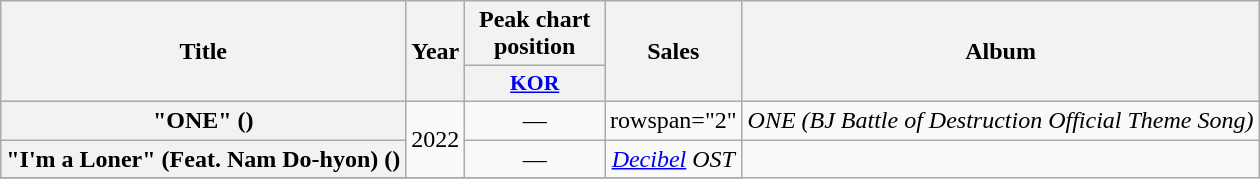<table class="wikitable plainrowheaders" style="text-align:center">
<tr>
<th scope="col" rowspan="2">Title</th>
<th scope="col" rowspan="2">Year</th>
<th scope="col" colspan="1">Peak chart position</th>
<th scope="col" rowspan="2">Sales</th>
<th scope="col" rowspan="2">Album</th>
</tr>
<tr>
<th style="width:6em;font-size:90%"><a href='#'>KOR</a></th>
</tr>
<tr>
<th scope="row">"ONE" ()</th>
<td rowspan="2">2022</td>
<td>—</td>
<td>rowspan="2" </td>
<td><em>ONE (BJ Battle of Destruction Official Theme Song)</em></td>
</tr>
<tr>
<th scope="row">"I'm a Loner" (Feat. Nam Do-hyon) ()</th>
<td>—</td>
<td><em><a href='#'>Decibel</a> OST</em></td>
</tr>
<tr>
</tr>
</table>
